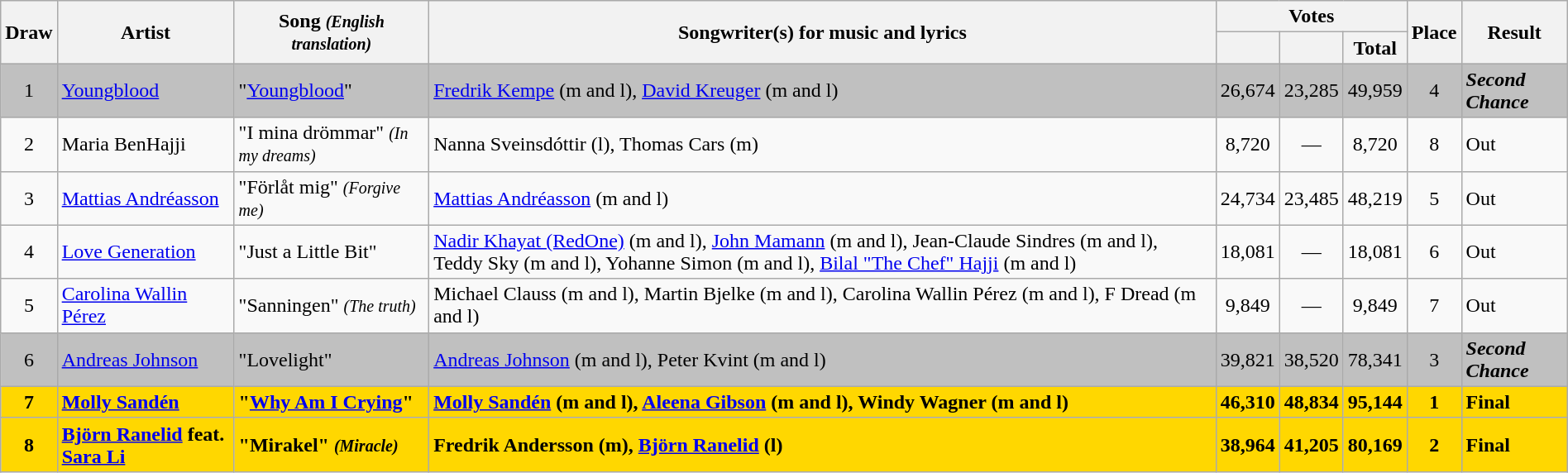<table class="sortable wikitable" style="margin: 1em auto 1em auto; text-align:center;">
<tr>
<th rowspan="2">Draw</th>
<th rowspan="2">Artist</th>
<th rowspan="2">Song <small><em>(English translation)</em></small></th>
<th rowspan="2">Songwriter(s) for music and lyrics</th>
<th colspan="3" class="unsortable">Votes</th>
<th rowspan="2">Place</th>
<th rowspan="2">Result</th>
</tr>
<tr>
<th></th>
<th></th>
<th>Total</th>
</tr>
<tr style="background:silver;">
<td>1</td>
<td align="left"><a href='#'>Youngblood</a></td>
<td align="left">"<a href='#'>Youngblood</a>"</td>
<td align="left"><a href='#'>Fredrik Kempe</a> (m and l), <a href='#'>David Kreuger</a> (m and l)</td>
<td>26,674</td>
<td>23,285</td>
<td>49,959</td>
<td>4</td>
<td align="left"><strong><em>Second Chance</em></strong></td>
</tr>
<tr>
<td>2</td>
<td align="left">Maria BenHajji</td>
<td align="left">"I mina drömmar" <small><em>(In my dreams)</em></small></td>
<td align="left">Nanna Sveinsdóttir (l), Thomas Cars (m)</td>
<td>8,720</td>
<td>—</td>
<td>8,720</td>
<td>8</td>
<td align="left">Out</td>
</tr>
<tr>
<td>3</td>
<td align="left"><a href='#'>Mattias Andréasson</a></td>
<td align="left">"Förlåt mig" <small><em>(Forgive me)</em></small></td>
<td align="left"><a href='#'>Mattias Andréasson</a> (m and l)</td>
<td>24,734</td>
<td>23,485</td>
<td>48,219</td>
<td>5</td>
<td align="left">Out</td>
</tr>
<tr>
<td>4</td>
<td align="left"><a href='#'>Love Generation</a></td>
<td align="left">"Just a Little Bit"</td>
<td align="left"><a href='#'>Nadir Khayat (RedOne)</a> (m and l), <a href='#'>John Mamann</a> (m and l), Jean-Claude Sindres (m and l), Teddy Sky (m and l), Yohanne Simon (m and l), <a href='#'>Bilal "The Chef" Hajji</a> (m and l)</td>
<td>18,081</td>
<td>—</td>
<td>18,081</td>
<td>6</td>
<td align="left">Out</td>
</tr>
<tr>
<td>5</td>
<td align="left"><a href='#'>Carolina Wallin Pérez</a></td>
<td align="left">"Sanningen" <small><em>(The truth)</em></small></td>
<td align="left">Michael Clauss (m and l), Martin Bjelke (m and l), Carolina Wallin Pérez (m and l), F Dread (m and l)</td>
<td>9,849</td>
<td>—</td>
<td>9,849</td>
<td>7</td>
<td align="left">Out</td>
</tr>
<tr style="background:silver;">
<td>6</td>
<td align="left"><a href='#'>Andreas Johnson</a></td>
<td align="left">"Lovelight"</td>
<td align="left"><a href='#'>Andreas Johnson</a> (m and l), Peter Kvint (m and l)</td>
<td>39,821</td>
<td>38,520</td>
<td>78,341</td>
<td>3</td>
<td align="left"><strong><em>Second Chance</em></strong></td>
</tr>
<tr style="font-weight:bold;background:gold;">
<td>7</td>
<td align="left"><a href='#'>Molly Sandén</a></td>
<td align="left">"<a href='#'>Why Am I Crying</a>"</td>
<td align="left"><a href='#'>Molly Sandén</a> (m and l), <a href='#'>Aleena Gibson</a> (m and l), Windy Wagner (m and l)</td>
<td>46,310</td>
<td>48,834</td>
<td>95,144</td>
<td>1</td>
<td align="left">Final</td>
</tr>
<tr style="font-weight:bold;background:gold;">
<td>8</td>
<td align="left"><a href='#'>Björn Ranelid</a> feat. <a href='#'>Sara Li</a></td>
<td align="left">"Mirakel" <small><em>(Miracle)</em></small></td>
<td align="left">Fredrik Andersson (m), <a href='#'>Björn Ranelid</a> (l)</td>
<td>38,964</td>
<td>41,205</td>
<td>80,169</td>
<td>2</td>
<td align="left">Final</td>
</tr>
</table>
